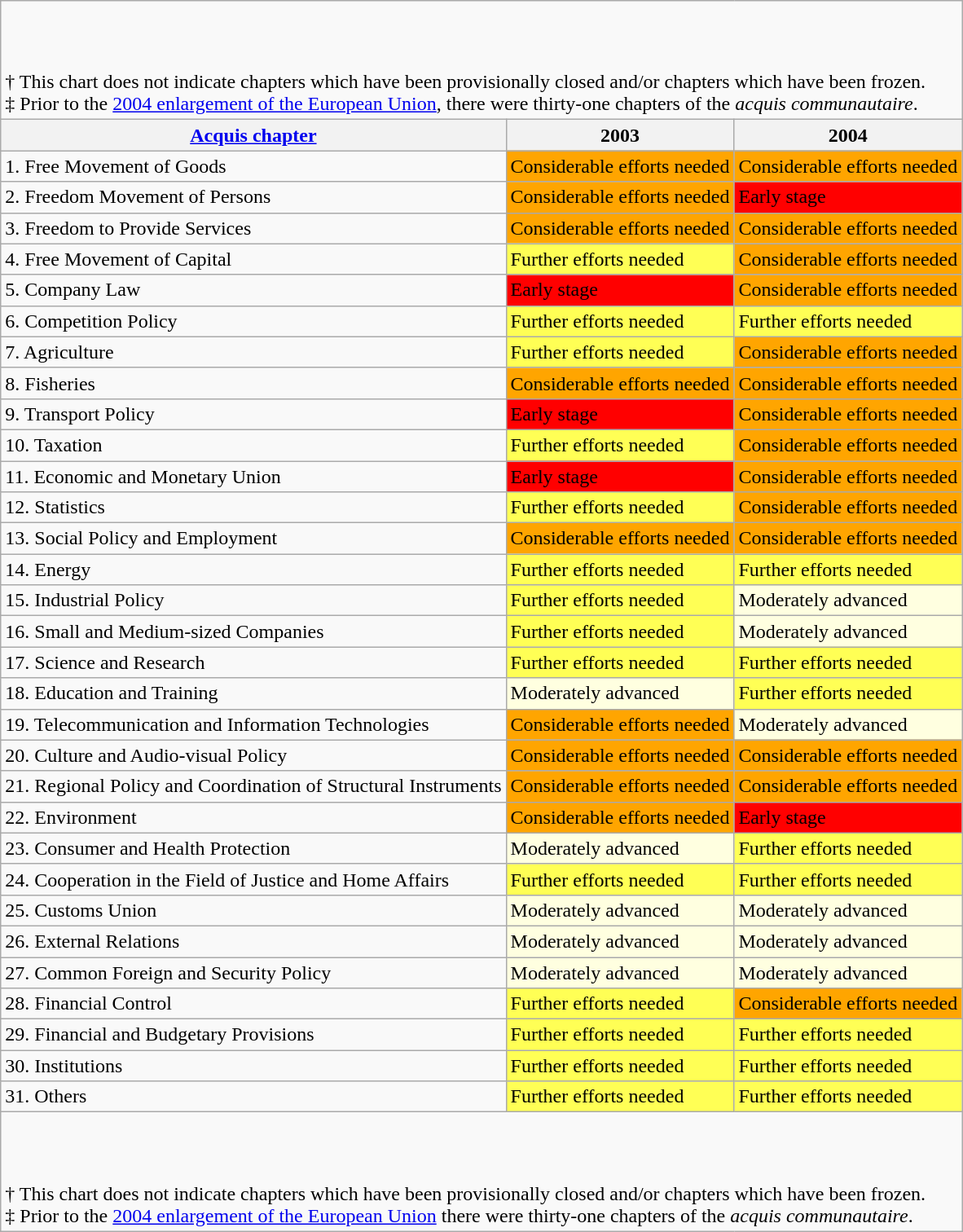<table class="wikitable mw-collapsible mw-collapsed sortable" style="text-align:left">
<tr>
<td colspan=3><br>







<br><br>
† This chart does not indicate chapters which have been provisionally closed and/or chapters which have been frozen.<br>‡ Prior to the <a href='#'>2004 enlargement of the European Union</a>, there were thirty-one chapters of the <em>acquis communautaire</em>.</td>
</tr>
<tr>
<th><a href='#'>Acquis chapter</a></th>
<th>2003</th>
<th>2004</th>
</tr>
<tr>
<td style="text-align:left;">1. Free Movement of Goods</td>
<td style="background:#ffa500;">Considerable efforts needed</td>
<td style="background:#ffa500;">Considerable efforts needed</td>
</tr>
<tr>
<td style="text-align:left;">2. Freedom Movement of Persons</td>
<td style="background:#ffa500;">Considerable efforts needed</td>
<td style="background:#f00;">Early stage</td>
</tr>
<tr>
<td style="text-align:left;">3. Freedom to Provide Services</td>
<td style="background:#ffa500;">Considerable efforts needed</td>
<td style="background:#ffa500;">Considerable efforts needed</td>
</tr>
<tr>
<td style="text-align:left;">4. Free Movement of Capital</td>
<td style="background:#ff5;">Further efforts needed</td>
<td style="background:#ffa500;">Considerable efforts needed</td>
</tr>
<tr>
<td style="text-align:left;">5. Company Law</td>
<td style="background:#f00;">Early stage</td>
<td style="background:#ffa500;">Considerable efforts needed</td>
</tr>
<tr>
<td style="text-align:left;">6. Competition Policy</td>
<td style="background:#ff5;">Further efforts needed</td>
<td style="background:#ff5;">Further efforts needed</td>
</tr>
<tr>
<td style="text-align:left;">7. Agriculture</td>
<td style="background:#ff5;">Further efforts needed</td>
<td style="background:#ffa500;">Considerable efforts needed</td>
</tr>
<tr>
<td style="text-align:left;">8. Fisheries</td>
<td style="background:#ffa500;">Considerable efforts needed</td>
<td style="background:#ffa500;">Considerable efforts needed</td>
</tr>
<tr>
<td style="text-align:left;">9. Transport Policy</td>
<td style="background:#f00;">Early stage</td>
<td style="background:#ffa500;">Considerable efforts needed</td>
</tr>
<tr>
<td style="text-align:left;">10. Taxation</td>
<td style="background:#ff5;">Further efforts needed</td>
<td style="background:#ffa500;">Considerable efforts needed</td>
</tr>
<tr>
<td style="text-align:left;">11. Economic and Monetary Union</td>
<td style="background:#f00;">Early stage</td>
<td style="background:#ffa500;">Considerable efforts needed</td>
</tr>
<tr>
<td style="text-align:left;">12. Statistics</td>
<td style="background:#ff5;">Further efforts needed</td>
<td style="background:#ffa500;">Considerable efforts needed</td>
</tr>
<tr>
<td style="text-align:left;">13. Social Policy and Employment</td>
<td style="background:#ffa500;">Considerable efforts needed</td>
<td style="background:#ffa500;">Considerable efforts needed</td>
</tr>
<tr>
<td style="text-align:left;">14. Energy</td>
<td style="background:#ff5;">Further efforts needed</td>
<td style="background:#ff5;">Further efforts needed</td>
</tr>
<tr>
<td style="text-align:left;">15. Industrial Policy</td>
<td style="background:#ff5;">Further efforts needed</td>
<td style="background:#FFFFE0;">Moderately advanced</td>
</tr>
<tr>
<td style="text-align:left;">16. Small and Medium-sized Companies</td>
<td style="background:#ff5;">Further efforts needed</td>
<td style="background:#FFFFE0;">Moderately advanced</td>
</tr>
<tr>
<td style="text-align:left;">17. Science and Research</td>
<td style="background:#ff5;">Further efforts needed</td>
<td style="background:#ff5;">Further efforts needed</td>
</tr>
<tr>
<td style="text-align:left;">18. Education and Training</td>
<td style="background:#FFFFE0;">Moderately advanced</td>
<td style="background:#ff5;">Further efforts needed</td>
</tr>
<tr>
<td style="text-align:left;">19. Telecommunication and Information Technologies</td>
<td style="background:#ffa500;">Considerable efforts needed</td>
<td style="background:#FFFFE0;">Moderately advanced</td>
</tr>
<tr>
<td style="text-align:left;">20. Culture and Audio-visual Policy</td>
<td style="background:#ffa500;">Considerable efforts needed</td>
<td style="background:#ffa500;">Considerable efforts needed</td>
</tr>
<tr>
<td style="text-align:left;">21. Regional Policy and Coordination of Structural Instruments</td>
<td style="background:#ffa500;">Considerable efforts needed</td>
<td style="background:#ffa500;">Considerable efforts needed</td>
</tr>
<tr>
<td style="text-align:left;">22. Environment</td>
<td style="background:#ffa500;">Considerable efforts needed</td>
<td style="background:#f00;">Early stage</td>
</tr>
<tr>
<td style="text-align:left;">23. Consumer and Health Protection</td>
<td style="background:#FFFFE0;">Moderately advanced</td>
<td style="background:#ff5;">Further efforts needed</td>
</tr>
<tr>
<td style="text-align:left;">24. Cooperation in the Field of Justice and Home Affairs</td>
<td style="background:#ff5;">Further efforts needed</td>
<td style="background:#ff5;">Further efforts needed</td>
</tr>
<tr>
<td style="text-align:left;">25. Customs Union</td>
<td style="background:#FFFFE0;">Moderately advanced</td>
<td style="background:#FFFFE0;">Moderately advanced</td>
</tr>
<tr>
<td style="text-align:left;">26. External Relations</td>
<td style="background:#FFFFE0;">Moderately advanced</td>
<td style="background:#FFFFE0;">Moderately advanced</td>
</tr>
<tr>
<td style="text-align:left;">27.  Common Foreign and Security Policy</td>
<td style="background:#FFFFE0;">Moderately advanced</td>
<td style="background:#FFFFE0;">Moderately advanced</td>
</tr>
<tr>
<td style="text-align:left;">28. Financial Control</td>
<td style="background:#ff5;">Further efforts needed</td>
<td style="background:#ffa500;">Considerable efforts needed</td>
</tr>
<tr>
<td style="text-align:left;">29. Financial and Budgetary Provisions</td>
<td style="background:#ff5;">Further efforts needed</td>
<td style="background:#ff5;">Further efforts needed</td>
</tr>
<tr>
<td style="text-align:left;">30. Institutions</td>
<td style="background:#ff5;">Further efforts needed</td>
<td style="background:#ff5;">Further efforts needed</td>
</tr>
<tr>
<td style="text-align:left;">31. Others</td>
<td style="background:#ff5;">Further efforts needed</td>
<td style="background:#ff5;">Further efforts needed</td>
</tr>
<tr>
<td colspan=3><br>







<br><br>
† This chart does not indicate chapters which have been provisionally closed and/or chapters which have been frozen.<br>‡ Prior to the <a href='#'>2004 enlargement of the European Union</a> there were thirty-one chapters of the <em>acquis communautaire</em>.</td>
</tr>
</table>
